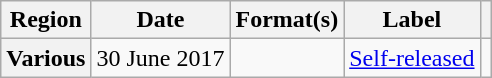<table class="wikitable plainrowheaders">
<tr>
<th scope="col">Region</th>
<th scope="col">Date</th>
<th scope="col">Format(s)</th>
<th scope="col">Label</th>
<th scope="col"></th>
</tr>
<tr>
<th scope="row">Various</th>
<td>30 June 2017</td>
<td></td>
<td><a href='#'>Self-released</a></td>
<td style="text-align:center;"></td>
</tr>
</table>
